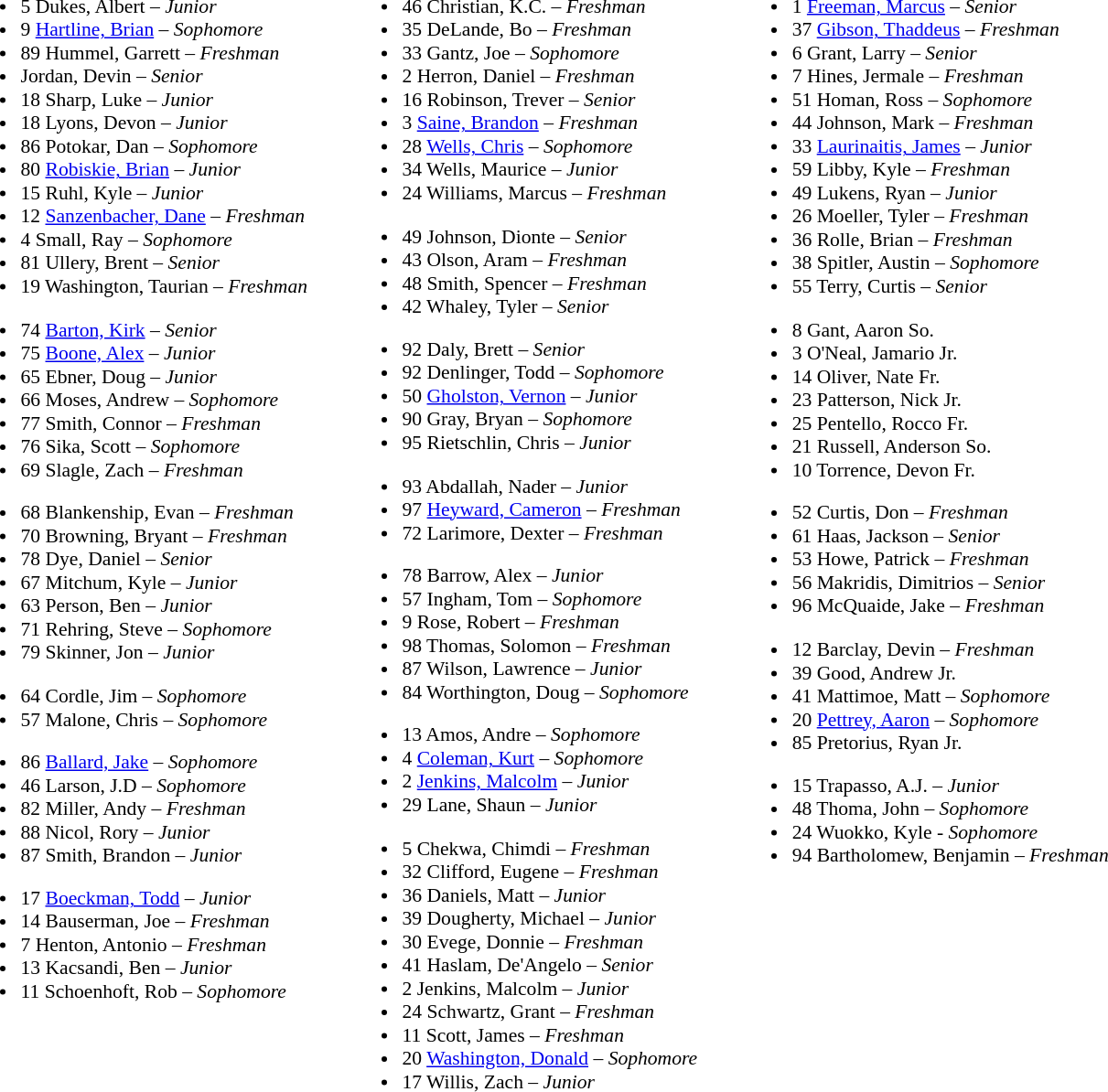<table class="toccolours" style="border-collapse:collapse; font-size:90%;">
<tr>
<td></td>
</tr>
<tr>
<td valign="top"><br><ul><li>5 Dukes, Albert – <em>Junior</em></li><li>9 <a href='#'>Hartline, Brian</a> – <em>Sophomore</em></li><li>89 Hummel, Garrett – <em>Freshman</em></li><li>Jordan, Devin – <em>Senior</em></li><li>18 Sharp, Luke – <em>Junior</em></li><li>18 Lyons, Devon – <em>Junior</em></li><li>86 Potokar, Dan – <em>Sophomore</em></li><li>80 <a href='#'>Robiskie, Brian</a> – <em>Junior</em></li><li>15 Ruhl, Kyle – <em>Junior</em></li><li>12 <a href='#'>Sanzenbacher, Dane</a> – <em>Freshman</em></li><li>4 Small, Ray – <em>Sophomore</em></li><li>81 Ullery, Brent – <em>Senior</em></li><li>19 Washington, Taurian – <em>Freshman</em></li></ul><ul><li>74 <a href='#'>Barton, Kirk</a> – <em>Senior</em></li><li>75 <a href='#'>Boone, Alex</a> – <em>Junior</em></li><li>65 Ebner, Doug – <em>Junior</em></li><li>66 Moses, Andrew – <em>Sophomore</em></li><li>77 Smith, Connor – <em>Freshman</em></li><li>76 Sika, Scott – <em>Sophomore</em></li><li>69 Slagle, Zach – <em>Freshman</em></li></ul><ul><li>68 Blankenship, Evan – <em>Freshman</em></li><li>70 Browning, Bryant – <em>Freshman</em></li><li>78 Dye, Daniel – <em>Senior</em></li><li>67 Mitchum, Kyle – <em>Junior</em></li><li>63 Person, Ben – <em>Junior</em></li><li>71 Rehring, Steve – <em>Sophomore</em></li><li>79 Skinner, Jon – <em>Junior</em></li></ul><ul><li>64 Cordle, Jim – <em>Sophomore</em></li><li>57 Malone, Chris – <em>Sophomore</em></li></ul><ul><li>86 <a href='#'>Ballard, Jake</a> – <em>Sophomore</em></li><li>46 Larson, J.D – <em>Sophomore</em></li><li>82 Miller, Andy – <em>Freshman</em></li><li>88 Nicol, Rory – <em>Junior</em></li><li>87 Smith, Brandon – <em>Junior</em></li></ul><ul><li>17 <a href='#'>Boeckman, Todd</a> – <em>Junior</em></li><li>14 Bauserman, Joe – <em>Freshman</em></li><li>7 Henton, Antonio – <em>Freshman</em></li><li>13 Kacsandi, Ben – <em>Junior</em></li><li>11 Schoenhoft, Rob – <em>Sophomore</em></li></ul></td>
<td width="25"> </td>
<td valign="top"><br><ul><li>46 Christian, K.C. – <em>Freshman</em></li><li>35 DeLande, Bo – <em>Freshman</em></li><li>33 Gantz, Joe – <em>Sophomore</em></li><li>2 Herron, Daniel – <em>Freshman</em></li><li>16 Robinson, Trever – <em>Senior</em></li><li>3 <a href='#'>Saine, Brandon</a> – <em>Freshman</em></li><li>28 <a href='#'>Wells, Chris</a> – <em>Sophomore</em></li><li>34 Wells, Maurice – <em>Junior</em></li><li>24 Williams, Marcus – <em>Freshman</em></li></ul><ul><li>49 Johnson, Dionte – <em>Senior</em></li><li>43 Olson, Aram – <em>Freshman</em></li><li>48 Smith, Spencer – <em>Freshman</em></li><li>42 Whaley, Tyler – <em>Senior</em></li></ul><ul><li>92 Daly, Brett – <em>Senior</em></li><li>92 Denlinger, Todd – <em>Sophomore</em></li><li>50 <a href='#'>Gholston, Vernon</a> – <em>Junior</em></li><li>90 Gray, Bryan – <em>Sophomore</em></li><li>95 Rietschlin, Chris – <em>Junior</em></li></ul><ul><li>93 Abdallah, Nader – <em>Junior</em></li><li>97 <a href='#'>Heyward, Cameron</a> – <em>Freshman</em></li><li>72 Larimore, Dexter – <em>Freshman</em></li></ul><ul><li>78 Barrow, Alex – <em>Junior</em></li><li>57 Ingham, Tom – <em>Sophomore</em></li><li>9 Rose, Robert – <em>Freshman</em></li><li>98 Thomas, Solomon – <em>Freshman</em></li><li>87 Wilson, Lawrence – <em>Junior</em></li><li>84 Worthington, Doug – <em>Sophomore</em></li></ul><ul><li>13 Amos, Andre – <em>Sophomore</em></li><li>4 <a href='#'>Coleman, Kurt</a> – <em>Sophomore</em></li><li>2 <a href='#'>Jenkins, Malcolm</a> – <em>Junior</em></li><li>29 Lane, Shaun – <em>Junior</em></li></ul><ul><li>5 Chekwa, Chimdi – <em>Freshman</em></li><li>32 Clifford, Eugene – <em>Freshman</em></li><li>36 Daniels, Matt – <em>Junior</em></li><li>39 Dougherty, Michael – <em>Junior</em></li><li>30 Evege, Donnie – <em>Freshman</em></li><li>41 Haslam, De'Angelo – <em>Senior</em></li><li>2  Jenkins, Malcolm – <em>Junior</em></li><li>24 Schwartz, Grant – <em>Freshman</em></li><li>11 Scott, James – <em>Freshman</em></li><li>20 <a href='#'>Washington, Donald</a> – <em>Sophomore</em></li><li>17 Willis, Zach – <em>Junior</em></li></ul></td>
<td width="25"> </td>
<td valign="top"><br><ul><li>1 <a href='#'>Freeman, Marcus</a> – <em>Senior</em></li><li>37 <a href='#'>Gibson, Thaddeus</a> – <em>Freshman</em></li><li>6 Grant, Larry – <em>Senior</em></li><li>7 Hines, Jermale – <em>Freshman</em></li><li>51 Homan, Ross – <em>Sophomore</em></li><li>44 Johnson, Mark – <em>Freshman</em></li><li>33 <a href='#'>Laurinaitis, James</a> – <em>Junior</em></li><li>59 Libby, Kyle – <em>Freshman</em></li><li>49 Lukens, Ryan – <em>Junior</em></li><li>26 Moeller, Tyler – <em>Freshman</em></li><li>36 Rolle, Brian – <em>Freshman</em></li><li>38 Spitler, Austin – <em>Sophomore</em></li><li>55 Terry, Curtis – <em>Senior</em></li></ul><ul><li>8 Gant, Aaron So.</li><li>3 O'Neal, Jamario Jr.</li><li>14 Oliver, Nate Fr.</li><li>23 Patterson, Nick Jr.</li><li>25 Pentello, Rocco Fr.</li><li>21 Russell, Anderson So.</li><li>10 Torrence, Devon Fr.</li></ul><ul><li>52 Curtis, Don – <em>Freshman</em></li><li>61 Haas, Jackson – <em>Senior</em></li><li>53 Howe, Patrick – <em>Freshman</em></li><li>56 Makridis, Dimitrios – <em>Senior</em></li><li>96 McQuaide, Jake – <em>Freshman</em></li></ul><ul><li>12 Barclay, Devin – <em>Freshman</em></li><li>39 Good, Andrew Jr.</li><li>41 Mattimoe, Matt – <em>Sophomore</em></li><li>20 <a href='#'>Pettrey, Aaron</a> – <em>Sophomore</em></li><li>85 Pretorius, Ryan Jr.</li></ul><ul><li>15 Trapasso, A.J. – <em>Junior</em></li><li>48 Thoma, John – <em>Sophomore</em></li><li>24 Wuokko, Kyle - <em>Sophomore</em></li><li>94 Bartholomew, Benjamin – <em>Freshman</em></li></ul></td>
</tr>
</table>
